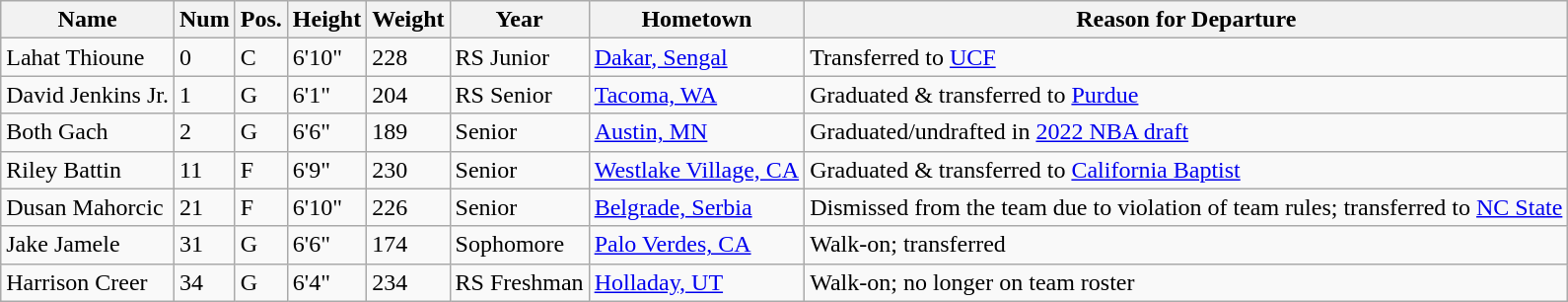<table class="wikitable sortable" style="font-size:100%;" border="1">
<tr>
<th>Name</th>
<th>Num</th>
<th>Pos.</th>
<th>Height</th>
<th>Weight</th>
<th>Year</th>
<th>Hometown</th>
<th class="unsortable">Reason for Departure</th>
</tr>
<tr>
<td>Lahat Thioune</td>
<td>0</td>
<td>C</td>
<td>6'10"</td>
<td>228</td>
<td>RS Junior</td>
<td><a href='#'>Dakar, Sengal</a></td>
<td>Transferred to <a href='#'>UCF</a></td>
</tr>
<tr>
<td>David Jenkins Jr.</td>
<td>1</td>
<td>G</td>
<td>6'1"</td>
<td>204</td>
<td>RS Senior</td>
<td><a href='#'>Tacoma, WA</a></td>
<td>Graduated & transferred to <a href='#'>Purdue</a></td>
</tr>
<tr>
<td>Both Gach</td>
<td>2</td>
<td>G</td>
<td>6'6"</td>
<td>189</td>
<td>Senior</td>
<td><a href='#'>Austin, MN</a></td>
<td>Graduated/undrafted in <a href='#'>2022 NBA draft</a></td>
</tr>
<tr>
<td>Riley Battin</td>
<td>11</td>
<td>F</td>
<td>6'9"</td>
<td>230</td>
<td>Senior</td>
<td><a href='#'>Westlake Village, CA</a></td>
<td>Graduated & transferred to <a href='#'>California Baptist</a></td>
</tr>
<tr>
<td>Dusan Mahorcic</td>
<td>21</td>
<td>F</td>
<td>6'10"</td>
<td>226</td>
<td>Senior</td>
<td><a href='#'>Belgrade, Serbia</a></td>
<td>Dismissed from the team due to violation of team rules; transferred to <a href='#'>NC State</a></td>
</tr>
<tr>
<td>Jake Jamele</td>
<td>31</td>
<td>G</td>
<td>6'6"</td>
<td>174</td>
<td>Sophomore</td>
<td><a href='#'>Palo Verdes, CA</a></td>
<td>Walk-on; transferred</td>
</tr>
<tr>
<td>Harrison Creer</td>
<td>34</td>
<td>G</td>
<td>6'4"</td>
<td>234</td>
<td>RS Freshman</td>
<td><a href='#'>Holladay, UT</a></td>
<td>Walk-on; no longer on team roster</td>
</tr>
</table>
